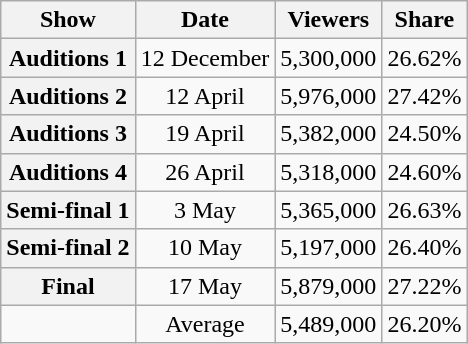<table class="wikitable" style="text-align:center">
<tr>
<th>Show</th>
<th>Date</th>
<th>Viewers</th>
<th>Share</th>
</tr>
<tr>
<th scope="row">Auditions 1</th>
<td>12 December</td>
<td>5,300,000</td>
<td>26.62%</td>
</tr>
<tr>
<th scope="row">Auditions 2</th>
<td>12 April</td>
<td>5,976,000</td>
<td>27.42%</td>
</tr>
<tr>
<th scope="row">Auditions 3</th>
<td>19 April</td>
<td>5,382,000</td>
<td>24.50%</td>
</tr>
<tr>
<th scope="row">Auditions 4</th>
<td>26 April</td>
<td>5,318,000</td>
<td>24.60%</td>
</tr>
<tr>
<th>Semi-final 1</th>
<td>3 May</td>
<td>5,365,000</td>
<td>26.63%</td>
</tr>
<tr>
<th>Semi-final 2</th>
<td>10 May</td>
<td>5,197,000</td>
<td>26.40%</td>
</tr>
<tr>
<th>Final</th>
<td>17 May</td>
<td>5,879,000</td>
<td>27.22%</td>
</tr>
<tr>
<td></td>
<td>Average</td>
<td>5,489,000</td>
<td>26.20%</td>
</tr>
</table>
